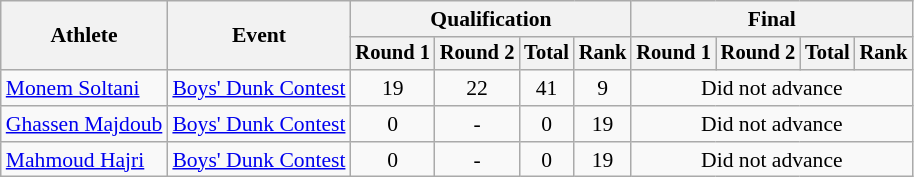<table class="wikitable" style="font-size:90%;">
<tr>
<th rowspan=2>Athlete</th>
<th rowspan=2>Event</th>
<th colspan=4>Qualification</th>
<th colspan=4>Final</th>
</tr>
<tr style="font-size:95%">
<th>Round 1</th>
<th>Round 2</th>
<th>Total</th>
<th>Rank</th>
<th>Round 1</th>
<th>Round 2</th>
<th>Total</th>
<th>Rank</th>
</tr>
<tr align=center>
<td align=left><a href='#'>Monem Soltani</a></td>
<td align=left><a href='#'>Boys' Dunk Contest</a></td>
<td>19</td>
<td>22</td>
<td>41</td>
<td>9</td>
<td colspan="4">Did not advance</td>
</tr>
<tr align=center>
<td align=left><a href='#'>Ghassen Majdoub</a></td>
<td align=left><a href='#'>Boys' Dunk Contest</a></td>
<td>0</td>
<td>-</td>
<td>0</td>
<td>19</td>
<td colspan="4">Did not advance</td>
</tr>
<tr align=center>
<td align=left><a href='#'>Mahmoud Hajri</a></td>
<td align=left><a href='#'>Boys' Dunk Contest</a></td>
<td>0</td>
<td>-</td>
<td>0</td>
<td>19</td>
<td colspan="4">Did not advance</td>
</tr>
</table>
